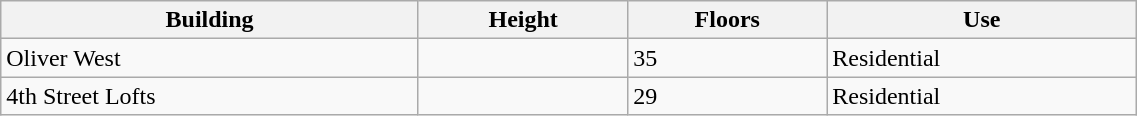<table class="wikitable sortable" style="width:60%;">
<tr>
<th>Building</th>
<th>Height</th>
<th>Floors</th>
<th>Use</th>
</tr>
<tr>
<td>Oliver West</td>
<td></td>
<td>35</td>
<td>Residential</td>
</tr>
<tr>
<td>4th Street Lofts</td>
<td></td>
<td>29</td>
<td>Residential</td>
</tr>
</table>
